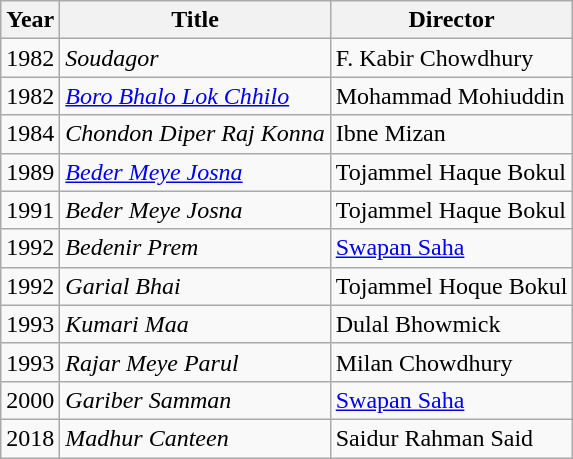<table class="wikitable sortable">
<tr>
<th>Year</th>
<th>Title</th>
<th>Director</th>
</tr>
<tr>
<td>1982</td>
<td><em>Soudagor</em></td>
<td>F. Kabir Chowdhury</td>
</tr>
<tr>
<td>1982</td>
<td><em><a href='#'>Boro Bhalo Lok Chhilo</a></em></td>
<td>Mohammad Mohiuddin</td>
</tr>
<tr>
<td>1984</td>
<td><em>Chondon Diper Raj Konna</em></td>
<td>Ibne Mizan</td>
</tr>
<tr>
<td>1989</td>
<td><em><a href='#'>Beder Meye Josna</a></em></td>
<td>Tojammel Haque Bokul</td>
</tr>
<tr>
<td>1991</td>
<td><em>Beder Meye Josna</em></td>
<td>Tojammel Haque Bokul</td>
</tr>
<tr>
<td>1992</td>
<td><em>Bedenir Prem</em></td>
<td><a href='#'>Swapan Saha</a></td>
</tr>
<tr>
<td>1992</td>
<td><em>Garial Bhai</em></td>
<td>Tojammel Hoque Bokul</td>
</tr>
<tr>
<td>1993</td>
<td><em>Kumari Maa</em></td>
<td>Dulal Bhowmick</td>
</tr>
<tr>
<td>1993</td>
<td><em>Rajar Meye Parul</em></td>
<td>Milan Chowdhury</td>
</tr>
<tr>
<td>2000</td>
<td><em>Gariber Samman</em></td>
<td><a href='#'>Swapan Saha</a></td>
</tr>
<tr>
<td>2018</td>
<td><em>Madhur Canteen</em></td>
<td>Saidur Rahman Said</td>
</tr>
</table>
